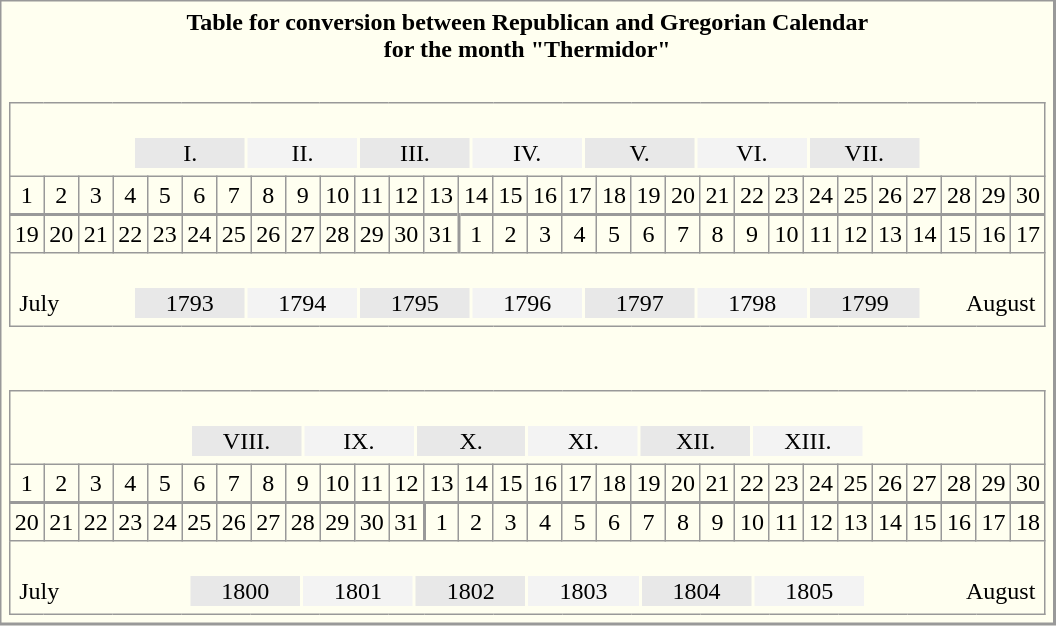<table align="center" cellpadding="3" style="background-color: #fffff0; border: 1px solid #999; border-right: 2px solid #999; border-bottom: 2px solid #999">
<tr>
<th>Table for conversion between Republican and Gregorian Calendar <br> for the month "Thermidor"</th>
</tr>
<tr>
<td><br><table align="center" rules="all" cellspacing="0" cellpadding="3" style="border: 1px solid #999; text-align: center">
<tr>
<td align="center" colspan="30"><br><table width="77%" align="center" style="text-align:center">
<tr>
<td width="11%" style="background-color: #e8e8e8">I.</td>
<td width="11%" style="background-color: #f3f3f3">II.</td>
<td width="11%" style="background-color: #e8e8e8">III.</td>
<td width="11%" style="background-color: #f3f3f3">IV.</td>
<td width="11%" style="background-color: #e8e8e8">V.</td>
<td width="11%" style="background-color: #f3f3f3">VI.</td>
<td width="11%" style="background-color: #e8e8e8">VII.</td>
</tr>
</table>
</td>
</tr>
<tr>
<td>1</td>
<td>2</td>
<td>3</td>
<td>4</td>
<td>5</td>
<td>6</td>
<td>7</td>
<td>8</td>
<td>9</td>
<td>10</td>
<td>11</td>
<td>12</td>
<td>13</td>
<td>14</td>
<td>15</td>
<td>16</td>
<td>17</td>
<td>18</td>
<td>19</td>
<td>20</td>
<td>21</td>
<td>22</td>
<td>23</td>
<td>24</td>
<td>25</td>
<td>26</td>
<td>27</td>
<td>28</td>
<td>29</td>
<td>30</td>
</tr>
<tr style="border-top: 2px solid #999">
<td>19</td>
<td>20</td>
<td>21</td>
<td>22</td>
<td>23</td>
<td>24</td>
<td>25</td>
<td>26</td>
<td>27</td>
<td>28</td>
<td>29</td>
<td>30</td>
<td>31</td>
<td style="border-left: 2px solid #999">1</td>
<td>2</td>
<td>3</td>
<td>4</td>
<td>5</td>
<td>6</td>
<td>7</td>
<td>8</td>
<td>9</td>
<td>10</td>
<td>11</td>
<td>12</td>
<td>13</td>
<td>14</td>
<td>15</td>
<td>16</td>
<td>17</td>
</tr>
<tr>
<td align="center" colspan="30"><br><table width="100%" style="text-align: center">
<tr>
<td width="11.5%" align="left">July</td>
<td width="11%" style="background-color: #e8e8e8">1793</td>
<td width="11%" style="background-color: #f3f3f3">1794</td>
<td width="11%" style="background-color: #e8e8e8">1795</td>
<td width="11%" style="background-color: #f3f3f3">1796</td>
<td width="11%" style="background-color: #e8e8e8">1797</td>
<td width="11%" style="background-color: #f3f3f3">1798</td>
<td width="11%" style="background-color: #e8e8e8">1799</td>
<td width="11.5%" align="right">August</td>
</tr>
</table>
</td>
</tr>
</table>
</td>
</tr>
<tr>
<td><br><table align="center" rules="all" cellspacing="0" cellpadding="3" style="border: 1px solid #999; text-align: center; margin-top: 1em">
<tr>
<td align="center" colspan="30"><br><table width="66%" align="center" style="text-align:center">
<tr>
<td width="11%" style="background-color: #e8e8e8">VIII.</td>
<td width="11%" style="background-color: #f3f3f3">IX.</td>
<td width="11%" style="background-color: #e8e8e8">X.</td>
<td width="11%" style="background-color: #f3f3f3">XI.</td>
<td width="11%" style="background-color: #e8e8e8">XII.</td>
<td width="11%" style="background-color: #f3f3f3">XIII.</td>
</tr>
</table>
</td>
</tr>
<tr>
<td>1</td>
<td>2</td>
<td>3</td>
<td>4</td>
<td>5</td>
<td>6</td>
<td>7</td>
<td>8</td>
<td>9</td>
<td>10</td>
<td>11</td>
<td>12</td>
<td>13</td>
<td>14</td>
<td>15</td>
<td>16</td>
<td>17</td>
<td>18</td>
<td>19</td>
<td>20</td>
<td>21</td>
<td>22</td>
<td>23</td>
<td>24</td>
<td>25</td>
<td>26</td>
<td>27</td>
<td>28</td>
<td>29</td>
<td>30</td>
</tr>
<tr style="border-top: 2px solid #999">
<td>20</td>
<td>21</td>
<td>22</td>
<td>23</td>
<td>24</td>
<td>25</td>
<td>26</td>
<td>27</td>
<td>28</td>
<td>29</td>
<td>30</td>
<td>31</td>
<td style="border-left: 2px solid #999">1</td>
<td>2</td>
<td>3</td>
<td>4</td>
<td>5</td>
<td>6</td>
<td>7</td>
<td>8</td>
<td>9</td>
<td>10</td>
<td>11</td>
<td>12</td>
<td>13</td>
<td>14</td>
<td>15</td>
<td>16</td>
<td>17</td>
<td>18</td>
</tr>
<tr>
<td align="center" colspan="30"><br><table width="100%" style="text-align: center">
<tr>
<td width="17%" align="left">July</td>
<td width="11%" style="background-color: #e8e8e8">1800</td>
<td width="11%" style="background-color: #f3f3f3">1801</td>
<td width="11%" style="background-color: #e8e8e8">1802</td>
<td width="11%" style="background-color: #f3f3f3">1803</td>
<td width="11%" style="background-color: #e8e8e8">1804</td>
<td width="11%" style="background-color: #f3f3f3">1805</td>
<td width="17%" align="right">August</td>
</tr>
</table>
</td>
</tr>
</table>
</td>
</tr>
</table>
